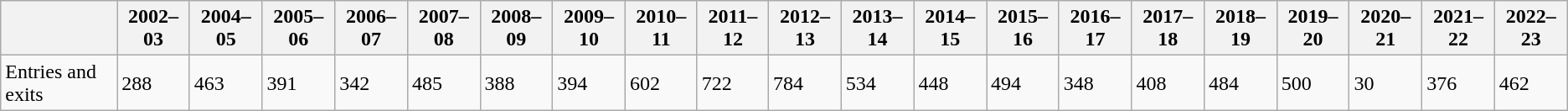<table class="wikitable">
<tr>
<th></th>
<th>2002–03</th>
<th>2004–05</th>
<th>2005–06</th>
<th>2006–07</th>
<th>2007–08</th>
<th>2008–09</th>
<th>2009–10</th>
<th>2010–11</th>
<th>2011–12</th>
<th>2012–13</th>
<th>2013–14</th>
<th>2014–15</th>
<th>2015–16</th>
<th>2016–17</th>
<th>2017–18</th>
<th>2018–19</th>
<th>2019–20</th>
<th>2020–21</th>
<th>2021–22</th>
<th>2022–23</th>
</tr>
<tr>
<td>Entries and exits</td>
<td>288</td>
<td>463</td>
<td>391</td>
<td>342</td>
<td>485</td>
<td>388</td>
<td>394</td>
<td>602</td>
<td>722</td>
<td>784</td>
<td>534</td>
<td>448</td>
<td>494</td>
<td>348</td>
<td>408</td>
<td>484</td>
<td>500</td>
<td>30</td>
<td>376</td>
<td>462</td>
</tr>
</table>
